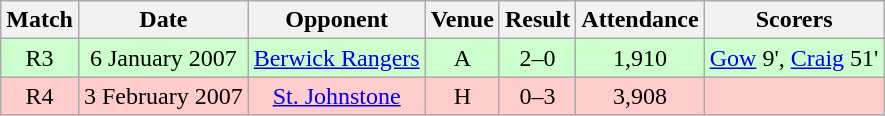<table class="wikitable" style="font-size:100%; text-align:center">
<tr>
<th>Match</th>
<th>Date</th>
<th>Opponent</th>
<th>Venue</th>
<th>Result</th>
<th>Attendance</th>
<th>Scorers</th>
</tr>
<tr style="background: #CCFFCC;">
<td>R3</td>
<td>6 January 2007</td>
<td><a href='#'>Berwick Rangers</a></td>
<td>A</td>
<td>2–0</td>
<td>1,910</td>
<td><a href='#'>Gow</a> 9', <a href='#'>Craig</a> 51'</td>
</tr>
<tr style="background: #FFCCCC;">
<td>R4</td>
<td>3 February 2007</td>
<td><a href='#'>St. Johnstone</a></td>
<td>H</td>
<td>0–3</td>
<td>3,908</td>
<td></td>
</tr>
</table>
